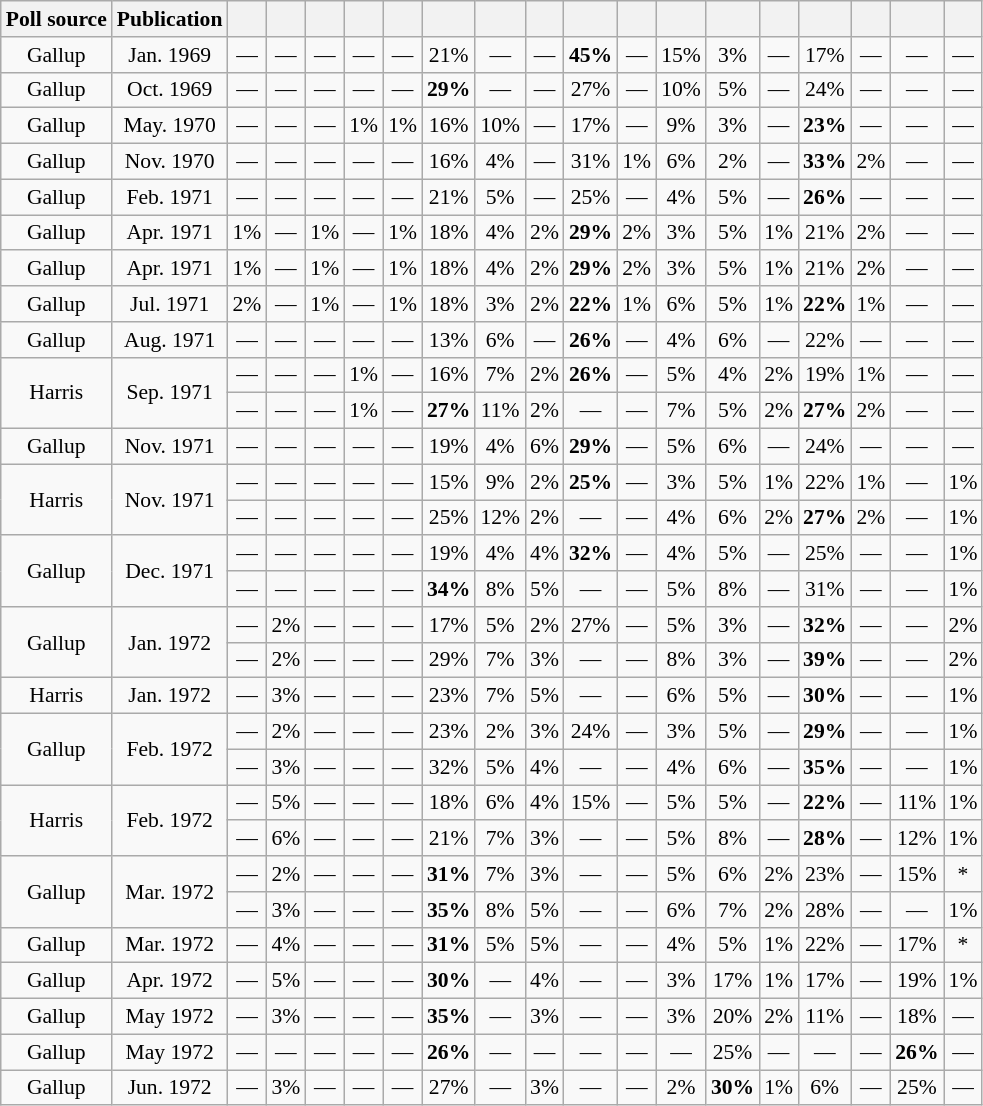<table class="wikitable" style="font-size:90%;text-align:center;">
<tr>
<th>Poll source</th>
<th>Publication</th>
<th></th>
<th></th>
<th></th>
<th></th>
<th></th>
<th></th>
<th></th>
<th></th>
<th></th>
<th></th>
<th></th>
<th></th>
<th></th>
<th></th>
<th></th>
<th></th>
<th></th>
</tr>
<tr>
<td>Gallup</td>
<td>Jan. 1969</td>
<td>—</td>
<td>—</td>
<td>—</td>
<td>—</td>
<td>—</td>
<td>21%</td>
<td>—</td>
<td>—</td>
<td><strong>45%</strong></td>
<td>—</td>
<td>15%</td>
<td>3%</td>
<td>—</td>
<td>17%</td>
<td>—</td>
<td>—</td>
<td>—</td>
</tr>
<tr>
<td>Gallup</td>
<td>Oct. 1969</td>
<td>—</td>
<td>—</td>
<td>—</td>
<td>—</td>
<td>—</td>
<td><strong>29%</strong></td>
<td>—</td>
<td>—</td>
<td>27%</td>
<td>—</td>
<td>10%</td>
<td>5%</td>
<td>—</td>
<td>24%</td>
<td>—</td>
<td>—</td>
<td>—</td>
</tr>
<tr>
<td>Gallup</td>
<td>May. 1970</td>
<td>—</td>
<td>—</td>
<td>—</td>
<td>1%</td>
<td>1%</td>
<td>16%</td>
<td>10%</td>
<td>—</td>
<td>17%</td>
<td>—</td>
<td>9%</td>
<td>3%</td>
<td>—</td>
<td><strong>23%</strong></td>
<td>—</td>
<td>—</td>
<td>—</td>
</tr>
<tr>
<td>Gallup</td>
<td>Nov. 1970</td>
<td>—</td>
<td>—</td>
<td>—</td>
<td>—</td>
<td>—</td>
<td>16%</td>
<td>4%</td>
<td>—</td>
<td>31%</td>
<td>1%</td>
<td>6%</td>
<td>2%</td>
<td>—</td>
<td><strong>33%</strong></td>
<td>2%</td>
<td>—</td>
<td>—</td>
</tr>
<tr>
<td>Gallup</td>
<td>Feb. 1971</td>
<td>—</td>
<td>—</td>
<td>—</td>
<td>—</td>
<td>—</td>
<td>21%</td>
<td>5%</td>
<td>—</td>
<td>25%</td>
<td>—</td>
<td>4%</td>
<td>5%</td>
<td>—</td>
<td><strong>26%</strong></td>
<td>—</td>
<td>—</td>
<td>—</td>
</tr>
<tr>
<td>Gallup</td>
<td>Apr. 1971</td>
<td>1%</td>
<td>—</td>
<td>1%</td>
<td>—</td>
<td>1%</td>
<td>18%</td>
<td>4%</td>
<td>2%</td>
<td><strong>29%</strong></td>
<td>2%</td>
<td>3%</td>
<td>5%</td>
<td>1%</td>
<td>21%</td>
<td>2%</td>
<td>—</td>
<td>—</td>
</tr>
<tr>
<td>Gallup</td>
<td>Apr. 1971</td>
<td>1%</td>
<td>—</td>
<td>1%</td>
<td>—</td>
<td>1%</td>
<td>18%</td>
<td>4%</td>
<td>2%</td>
<td><strong>29%</strong></td>
<td>2%</td>
<td>3%</td>
<td>5%</td>
<td>1%</td>
<td>21%</td>
<td>2%</td>
<td>—</td>
<td>—</td>
</tr>
<tr>
<td>Gallup</td>
<td>Jul. 1971</td>
<td>2%</td>
<td>—</td>
<td>1%</td>
<td>—</td>
<td>1%</td>
<td>18%</td>
<td>3%</td>
<td>2%</td>
<td><strong>22%</strong></td>
<td>1%</td>
<td>6%</td>
<td>5%</td>
<td>1%</td>
<td><strong>22%</strong></td>
<td>1%</td>
<td>—</td>
<td>—</td>
</tr>
<tr>
<td>Gallup</td>
<td>Aug. 1971</td>
<td>—</td>
<td>—</td>
<td>—</td>
<td>—</td>
<td>—</td>
<td>13%</td>
<td>6%</td>
<td>—</td>
<td><strong>26%</strong></td>
<td>—</td>
<td>4%</td>
<td>6%</td>
<td>—</td>
<td>22%</td>
<td>—</td>
<td>—</td>
<td>—</td>
</tr>
<tr>
<td rowspan=2>Harris</td>
<td rowspan=2>Sep. 1971</td>
<td>—</td>
<td>—</td>
<td>—</td>
<td>1%</td>
<td>—</td>
<td>16%</td>
<td>7%</td>
<td>2%</td>
<td><strong>26%</strong></td>
<td>—</td>
<td>5%</td>
<td>4%</td>
<td>2%</td>
<td>19%</td>
<td>1%</td>
<td>—</td>
<td>—</td>
</tr>
<tr>
<td>—</td>
<td>—</td>
<td>—</td>
<td>1%</td>
<td>—</td>
<td><strong>27%</strong></td>
<td>11%</td>
<td>2%</td>
<td>—</td>
<td>—</td>
<td>7%</td>
<td>5%</td>
<td>2%</td>
<td><strong>27%</strong></td>
<td>2%</td>
<td>—</td>
<td>—</td>
</tr>
<tr>
<td>Gallup</td>
<td>Nov. 1971</td>
<td>—</td>
<td>—</td>
<td>—</td>
<td>—</td>
<td>—</td>
<td>19%</td>
<td>4%</td>
<td>6%</td>
<td><strong>29%</strong></td>
<td>—</td>
<td>5%</td>
<td>6%</td>
<td>—</td>
<td>24%</td>
<td>—</td>
<td>—</td>
<td>—</td>
</tr>
<tr>
<td rowspan=2>Harris</td>
<td rowspan=2>Nov. 1971</td>
<td>—</td>
<td>—</td>
<td>—</td>
<td>—</td>
<td>—</td>
<td>15%</td>
<td>9%</td>
<td>2%</td>
<td><strong>25%</strong></td>
<td>—</td>
<td>3%</td>
<td>5%</td>
<td>1%</td>
<td>22%</td>
<td>1%</td>
<td>—</td>
<td>1%</td>
</tr>
<tr>
<td>—</td>
<td>—</td>
<td>—</td>
<td>—</td>
<td>—</td>
<td>25%</td>
<td>12%</td>
<td>2%</td>
<td>—</td>
<td>—</td>
<td>4%</td>
<td>6%</td>
<td>2%</td>
<td><strong>27%</strong></td>
<td>2%</td>
<td>—</td>
<td>1%</td>
</tr>
<tr>
<td rowspan=2>Gallup</td>
<td rowspan=2>Dec. 1971</td>
<td>—</td>
<td>—</td>
<td>—</td>
<td>—</td>
<td>—</td>
<td>19%</td>
<td>4%</td>
<td>4%</td>
<td><strong>32%</strong></td>
<td>—</td>
<td>4%</td>
<td>5%</td>
<td>—</td>
<td>25%</td>
<td>—</td>
<td>—</td>
<td>1%</td>
</tr>
<tr>
<td>—</td>
<td>—</td>
<td>—</td>
<td>—</td>
<td>—</td>
<td><strong>34%</strong></td>
<td>8%</td>
<td>5%</td>
<td>—</td>
<td>—</td>
<td>5%</td>
<td>8%</td>
<td>—</td>
<td>31%</td>
<td>—</td>
<td>—</td>
<td>1%</td>
</tr>
<tr>
<td rowspan=2>Gallup</td>
<td rowspan=2>Jan. 1972</td>
<td>—</td>
<td>2%</td>
<td>—</td>
<td>—</td>
<td>—</td>
<td>17%</td>
<td>5%</td>
<td>2%</td>
<td>27%</td>
<td>—</td>
<td>5%</td>
<td>3%</td>
<td>—</td>
<td><strong>32%</strong></td>
<td>—</td>
<td>—</td>
<td>2%</td>
</tr>
<tr>
<td>—</td>
<td>2%</td>
<td>—</td>
<td>—</td>
<td>—</td>
<td>29%</td>
<td>7%</td>
<td>3%</td>
<td>—</td>
<td>—</td>
<td>8%</td>
<td>3%</td>
<td>—</td>
<td><strong>39%</strong></td>
<td>—</td>
<td>—</td>
<td>2%</td>
</tr>
<tr>
<td>Harris</td>
<td>Jan. 1972</td>
<td>—</td>
<td>3%</td>
<td>—</td>
<td>—</td>
<td>—</td>
<td>23%</td>
<td>7%</td>
<td>5%</td>
<td>—</td>
<td>—</td>
<td>6%</td>
<td>5%</td>
<td>—</td>
<td><strong>30%</strong></td>
<td>—</td>
<td>—</td>
<td>1%</td>
</tr>
<tr>
<td rowspan=2>Gallup</td>
<td rowspan=2>Feb. 1972</td>
<td>—</td>
<td>2%</td>
<td>—</td>
<td>—</td>
<td>—</td>
<td>23%</td>
<td>2%</td>
<td>3%</td>
<td>24%</td>
<td>—</td>
<td>3%</td>
<td>5%</td>
<td>—</td>
<td><strong>29%</strong></td>
<td>—</td>
<td>—</td>
<td>1%</td>
</tr>
<tr>
<td>—</td>
<td>3%</td>
<td>—</td>
<td>—</td>
<td>—</td>
<td>32%</td>
<td>5%</td>
<td>4%</td>
<td>—</td>
<td>—</td>
<td>4%</td>
<td>6%</td>
<td>—</td>
<td><strong>35%</strong></td>
<td>—</td>
<td>—</td>
<td>1%</td>
</tr>
<tr>
<td rowspan=2>Harris</td>
<td rowspan=2>Feb. 1972</td>
<td>—</td>
<td>5%</td>
<td>—</td>
<td>—</td>
<td>—</td>
<td>18%</td>
<td>6%</td>
<td>4%</td>
<td>15%</td>
<td>—</td>
<td>5%</td>
<td>5%</td>
<td>—</td>
<td><strong>22%</strong></td>
<td>—</td>
<td>11%</td>
<td>1%</td>
</tr>
<tr>
<td>—</td>
<td>6%</td>
<td>—</td>
<td>—</td>
<td>—</td>
<td>21%</td>
<td>7%</td>
<td>3%</td>
<td>—</td>
<td>—</td>
<td>5%</td>
<td>8%</td>
<td>—</td>
<td><strong>28%</strong></td>
<td>—</td>
<td>12%</td>
<td>1%</td>
</tr>
<tr>
<td rowspan=2>Gallup</td>
<td rowspan=2>Mar. 1972</td>
<td>—</td>
<td>2%</td>
<td>—</td>
<td>—</td>
<td>—</td>
<td><strong>31%</strong></td>
<td>7%</td>
<td>3%</td>
<td>—</td>
<td>—</td>
<td>5%</td>
<td>6%</td>
<td>2%</td>
<td>23%</td>
<td>—</td>
<td>15%</td>
<td>*</td>
</tr>
<tr>
<td>—</td>
<td>3%</td>
<td>—</td>
<td>—</td>
<td>—</td>
<td><strong>35%</strong></td>
<td>8%</td>
<td>5%</td>
<td>—</td>
<td>—</td>
<td>6%</td>
<td>7%</td>
<td>2%</td>
<td>28%</td>
<td>—</td>
<td>—</td>
<td>1%</td>
</tr>
<tr>
<td>Gallup</td>
<td>Mar. 1972</td>
<td>—</td>
<td>4%</td>
<td>—</td>
<td>—</td>
<td>—</td>
<td><strong>31%</strong></td>
<td>5%</td>
<td>5%</td>
<td>—</td>
<td>—</td>
<td>4%</td>
<td>5%</td>
<td>1%</td>
<td>22%</td>
<td>—</td>
<td>17%</td>
<td>*</td>
</tr>
<tr>
<td>Gallup</td>
<td>Apr. 1972</td>
<td>—</td>
<td>5%</td>
<td>—</td>
<td>—</td>
<td>—</td>
<td><strong>30%</strong></td>
<td>—</td>
<td>4%</td>
<td>—</td>
<td>—</td>
<td>3%</td>
<td>17%</td>
<td>1%</td>
<td>17%</td>
<td>—</td>
<td>19%</td>
<td>1%</td>
</tr>
<tr>
<td>Gallup</td>
<td>May 1972</td>
<td>—</td>
<td>3%</td>
<td>—</td>
<td>—</td>
<td>—</td>
<td><strong>35%</strong></td>
<td>—</td>
<td>3%</td>
<td>—</td>
<td>—</td>
<td>3%</td>
<td>20%</td>
<td>2%</td>
<td>11%</td>
<td>—</td>
<td>18%</td>
<td>—</td>
</tr>
<tr>
<td>Gallup</td>
<td>May 1972</td>
<td>—</td>
<td>—</td>
<td>—</td>
<td>—</td>
<td>—</td>
<td><strong>26%</strong></td>
<td>—</td>
<td>—</td>
<td>—</td>
<td>—</td>
<td>—</td>
<td>25%</td>
<td>—</td>
<td>—</td>
<td>—</td>
<td><strong>26%</strong></td>
<td>—</td>
</tr>
<tr>
<td>Gallup</td>
<td>Jun. 1972</td>
<td>—</td>
<td>3%</td>
<td>—</td>
<td>—</td>
<td>—</td>
<td>27%</td>
<td>—</td>
<td>3%</td>
<td>—</td>
<td>—</td>
<td>2%</td>
<td><strong>30%</strong></td>
<td>1%</td>
<td>6%</td>
<td>—</td>
<td>25%</td>
<td>—</td>
</tr>
</table>
